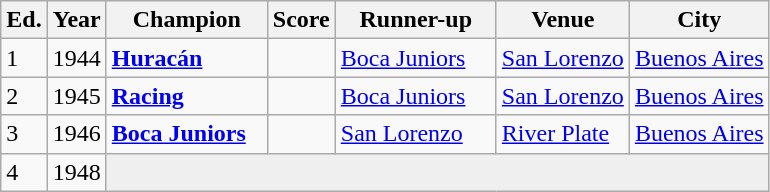<table class="wikitable sortable">
<tr>
<th>Ed.</th>
<th width=px>Year</th>
<th width=100px>Champion</th>
<th width=px>Score</th>
<th width=100px>Runner-up</th>
<th width= px>Venue</th>
<th width= px>City</th>
</tr>
<tr>
<td>1</td>
<td>1944</td>
<td><strong><a href='#'>Huracán</a></strong></td>
<td></td>
<td><a href='#'>Boca Juniors</a></td>
<td><a href='#'>San Lorenzo</a></td>
<td><a href='#'>Buenos Aires</a></td>
</tr>
<tr>
<td>2</td>
<td>1945</td>
<td><strong><a href='#'>Racing</a></strong></td>
<td></td>
<td><a href='#'>Boca Juniors</a></td>
<td><a href='#'>San Lorenzo</a></td>
<td><a href='#'>Buenos Aires</a></td>
</tr>
<tr>
<td>3</td>
<td>1946</td>
<td><strong><a href='#'>Boca Juniors</a></strong></td>
<td></td>
<td><a href='#'>San Lorenzo</a></td>
<td><a href='#'>River Plate</a></td>
<td><a href='#'>Buenos Aires</a></td>
</tr>
<tr>
<td>4</td>
<td>1948</td>
<td colspan=5 style=background:#efefef></td>
</tr>
</table>
